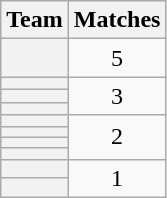<table class="wikitable plainrowheaders" style="text-align: center;">
<tr>
<th>Team</th>
<th>Matches</th>
</tr>
<tr>
<th scope=row></th>
<td>5</td>
</tr>
<tr>
<th scope=row></th>
<td rowspan="3">3</td>
</tr>
<tr>
<th scope=row></th>
</tr>
<tr>
<th scope=row></th>
</tr>
<tr>
<th scope=row></th>
<td rowspan="4">2</td>
</tr>
<tr>
<th scope="row"></th>
</tr>
<tr>
<th scope="row"></th>
</tr>
<tr>
<th scope="row"></th>
</tr>
<tr>
<th scope=row></th>
<td rowspan="2">1</td>
</tr>
<tr>
<th scope=row></th>
</tr>
</table>
